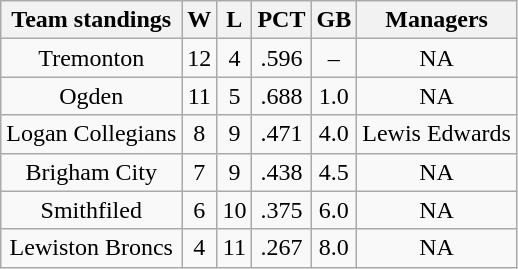<table class="wikitable">
<tr>
<th>Team standings</th>
<th>W</th>
<th>L</th>
<th>PCT</th>
<th>GB</th>
<th>Managers</th>
</tr>
<tr align=center>
<td>Tremonton</td>
<td>12</td>
<td>4</td>
<td>.596</td>
<td>–</td>
<td>NA</td>
</tr>
<tr align=center>
<td>Ogden</td>
<td>11</td>
<td>5</td>
<td>.688</td>
<td>1.0</td>
<td>NA</td>
</tr>
<tr align=center>
<td>Logan Collegians</td>
<td>8</td>
<td>9</td>
<td>.471</td>
<td>4.0</td>
<td>Lewis Edwards</td>
</tr>
<tr align=center>
<td>Brigham City</td>
<td>7</td>
<td>9</td>
<td>.438</td>
<td>4.5</td>
<td>NA</td>
</tr>
<tr align=center>
<td>Smithfiled</td>
<td>6</td>
<td>10</td>
<td>.375</td>
<td>6.0</td>
<td>NA</td>
</tr>
<tr align=center>
<td>Lewiston Broncs</td>
<td>4</td>
<td>11</td>
<td>.267</td>
<td>8.0</td>
<td>NA</td>
</tr>
</table>
